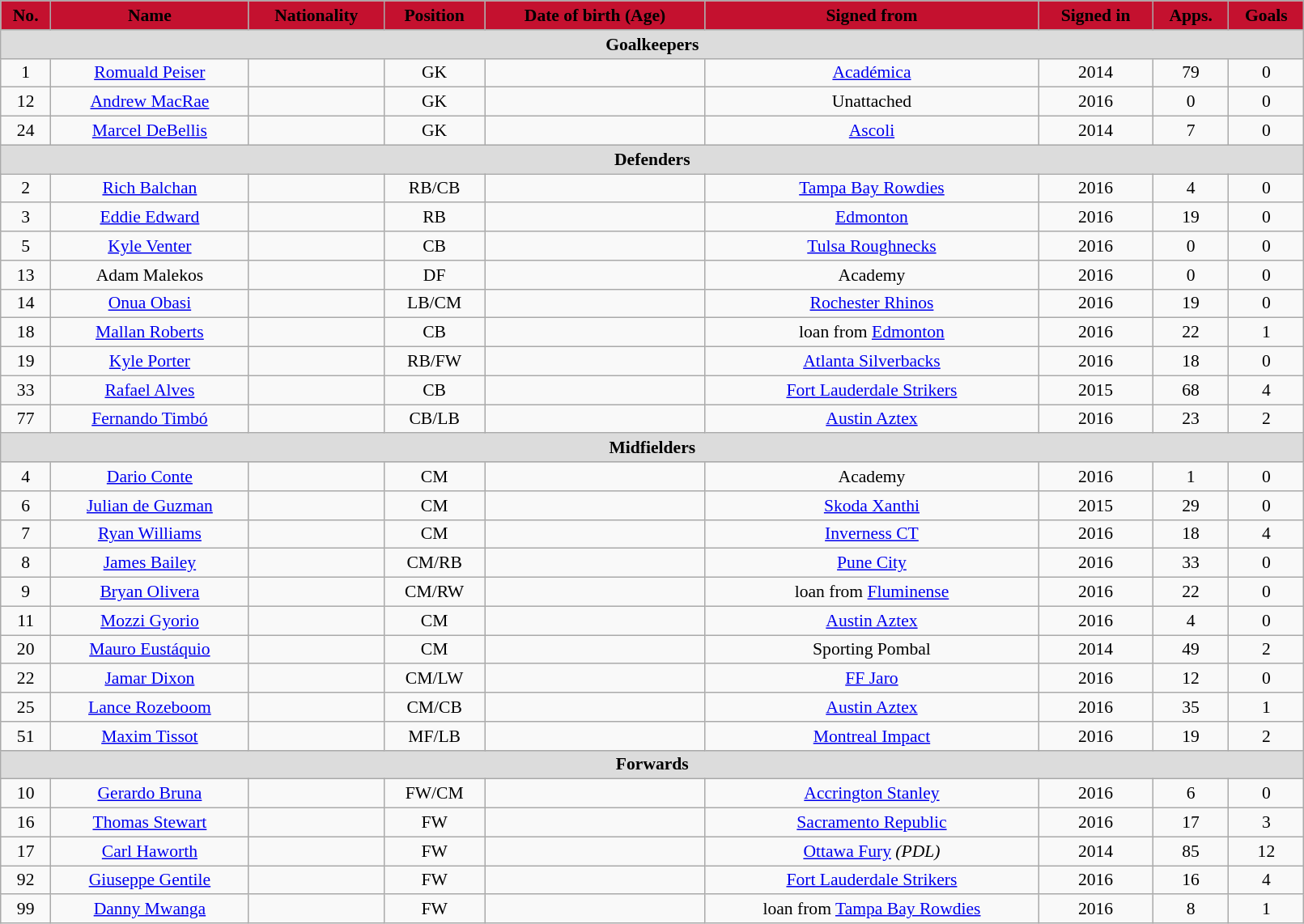<table class="wikitable"  style="text-align:center; font-size:90%; width:85%;">
<tr>
<th style="background:#c4112f; color:#000; text-align:center;">No.</th>
<th style="background:#c4112f; color:#000; text-align:center;">Name</th>
<th style="background:#c4112f; color:#000; text-align:center;">Nationality</th>
<th style="background:#c4112f; color:#000; text-align:center;">Position</th>
<th style="background:#c4112f; color:#000; text-align:center;">Date of birth (Age)</th>
<th style="background:#c4112f; color:#000; text-align:center;">Signed from</th>
<th style="background:#c4112f; color:#000; text-align:center;">Signed in</th>
<th style="background:#c4112f; color:#000; text-align:center;">Apps.</th>
<th style="background:#c4112f; color:#000; text-align:center;">Goals</th>
</tr>
<tr>
<th colspan="9"  style="background:#dcdcdc; text-align:center;">Goalkeepers</th>
</tr>
<tr>
<td>1</td>
<td><a href='#'>Romuald Peiser</a></td>
<td></td>
<td>GK</td>
<td></td>
<td> <a href='#'>Académica</a></td>
<td>2014</td>
<td>79</td>
<td>0</td>
</tr>
<tr>
<td>12</td>
<td><a href='#'>Andrew MacRae</a></td>
<td></td>
<td>GK</td>
<td></td>
<td>Unattached</td>
<td>2016</td>
<td>0</td>
<td>0</td>
</tr>
<tr>
<td>24</td>
<td><a href='#'>Marcel DeBellis</a></td>
<td></td>
<td>GK</td>
<td></td>
<td> <a href='#'>Ascoli</a></td>
<td>2014</td>
<td>7</td>
<td>0</td>
</tr>
<tr>
<th colspan="9"  style="background:#dcdcdc; text-align:center;">Defenders</th>
</tr>
<tr>
<td>2</td>
<td><a href='#'>Rich Balchan</a></td>
<td></td>
<td>RB/CB</td>
<td></td>
<td> <a href='#'>Tampa Bay Rowdies</a></td>
<td>2016</td>
<td>4</td>
<td>0</td>
</tr>
<tr>
<td>3</td>
<td><a href='#'>Eddie Edward</a></td>
<td></td>
<td>RB</td>
<td></td>
<td><a href='#'>Edmonton</a></td>
<td>2016</td>
<td>19</td>
<td>0</td>
</tr>
<tr>
<td>5</td>
<td><a href='#'>Kyle Venter</a></td>
<td></td>
<td>CB</td>
<td></td>
<td> <a href='#'>Tulsa Roughnecks</a></td>
<td>2016</td>
<td>0</td>
<td>0</td>
</tr>
<tr>
<td>13</td>
<td>Adam Malekos</td>
<td></td>
<td>DF</td>
<td></td>
<td>Academy</td>
<td>2016</td>
<td>0</td>
<td>0</td>
</tr>
<tr>
<td>14</td>
<td><a href='#'>Onua Obasi</a></td>
<td></td>
<td>LB/CM</td>
<td></td>
<td> <a href='#'>Rochester Rhinos</a></td>
<td>2016</td>
<td>19</td>
<td>0</td>
</tr>
<tr>
<td>18</td>
<td><a href='#'>Mallan Roberts</a></td>
<td></td>
<td>CB</td>
<td></td>
<td>loan from <a href='#'>Edmonton</a></td>
<td>2016</td>
<td>22</td>
<td>1</td>
</tr>
<tr>
<td>19</td>
<td><a href='#'>Kyle Porter</a></td>
<td></td>
<td>RB/FW</td>
<td></td>
<td> <a href='#'>Atlanta Silverbacks</a></td>
<td>2016</td>
<td>18</td>
<td>0</td>
</tr>
<tr>
<td>33</td>
<td><a href='#'>Rafael Alves</a></td>
<td></td>
<td>CB</td>
<td></td>
<td> <a href='#'>Fort Lauderdale Strikers</a></td>
<td>2015</td>
<td>68</td>
<td>4</td>
</tr>
<tr>
<td>77</td>
<td><a href='#'>Fernando Timbó</a></td>
<td></td>
<td>CB/LB</td>
<td></td>
<td> <a href='#'>Austin Aztex</a></td>
<td>2016</td>
<td>23</td>
<td>2</td>
</tr>
<tr>
<th colspan="11"  style="background:#dcdcdc; text-align:center;">Midfielders</th>
</tr>
<tr>
<td>4</td>
<td><a href='#'>Dario Conte</a></td>
<td></td>
<td>CM</td>
<td></td>
<td>Academy</td>
<td>2016</td>
<td>1</td>
<td>0</td>
</tr>
<tr>
<td>6</td>
<td><a href='#'>Julian de Guzman</a></td>
<td></td>
<td>CM</td>
<td></td>
<td> <a href='#'>Skoda Xanthi</a></td>
<td>2015</td>
<td>29</td>
<td>0</td>
</tr>
<tr>
<td>7</td>
<td><a href='#'>Ryan Williams</a></td>
<td></td>
<td>CM</td>
<td></td>
<td> <a href='#'>Inverness CT</a></td>
<td>2016</td>
<td>18</td>
<td>4</td>
</tr>
<tr>
<td>8</td>
<td><a href='#'>James Bailey</a></td>
<td></td>
<td>CM/RB</td>
<td></td>
<td> <a href='#'>Pune City</a></td>
<td>2016</td>
<td>33</td>
<td>0</td>
</tr>
<tr>
<td>9</td>
<td><a href='#'>Bryan Olivera</a></td>
<td></td>
<td>CM/RW</td>
<td></td>
<td>loan from  <a href='#'>Fluminense</a></td>
<td>2016</td>
<td>22</td>
<td>0</td>
</tr>
<tr>
<td>11</td>
<td><a href='#'>Mozzi Gyorio</a></td>
<td></td>
<td>CM</td>
<td></td>
<td> <a href='#'>Austin Aztex</a></td>
<td>2016</td>
<td>4</td>
<td>0</td>
</tr>
<tr>
<td>20</td>
<td><a href='#'>Mauro Eustáquio</a></td>
<td></td>
<td>CM</td>
<td></td>
<td> Sporting Pombal</td>
<td>2014</td>
<td>49</td>
<td>2</td>
</tr>
<tr>
<td>22</td>
<td><a href='#'>Jamar Dixon</a></td>
<td></td>
<td>CM/LW</td>
<td></td>
<td> <a href='#'>FF Jaro</a></td>
<td>2016</td>
<td>12</td>
<td>0</td>
</tr>
<tr>
<td>25</td>
<td><a href='#'>Lance Rozeboom</a></td>
<td></td>
<td>CM/CB</td>
<td></td>
<td> <a href='#'>Austin Aztex</a></td>
<td>2016</td>
<td>35</td>
<td>1</td>
</tr>
<tr>
<td>51</td>
<td><a href='#'>Maxim Tissot</a></td>
<td></td>
<td>MF/LB</td>
<td></td>
<td><a href='#'>Montreal Impact</a></td>
<td>2016</td>
<td>19</td>
<td>2</td>
</tr>
<tr>
<th colspan="9"  style="background:#dcdcdc; text-align:center;">Forwards</th>
</tr>
<tr>
<td>10</td>
<td><a href='#'>Gerardo Bruna</a></td>
<td></td>
<td>FW/CM</td>
<td></td>
<td> <a href='#'>Accrington Stanley</a></td>
<td>2016</td>
<td>6</td>
<td>0</td>
</tr>
<tr>
<td>16</td>
<td><a href='#'>Thomas Stewart</a></td>
<td></td>
<td>FW</td>
<td></td>
<td> <a href='#'>Sacramento Republic</a></td>
<td>2016</td>
<td>17</td>
<td>3</td>
</tr>
<tr>
<td>17</td>
<td><a href='#'>Carl Haworth</a></td>
<td></td>
<td>FW</td>
<td></td>
<td><a href='#'>Ottawa Fury</a> <em>(PDL)</em></td>
<td>2014</td>
<td>85</td>
<td>12</td>
</tr>
<tr>
<td>92</td>
<td><a href='#'>Giuseppe Gentile</a></td>
<td></td>
<td>FW</td>
<td></td>
<td> <a href='#'>Fort Lauderdale Strikers</a></td>
<td>2016</td>
<td>16</td>
<td>4</td>
</tr>
<tr>
<td>99</td>
<td><a href='#'>Danny Mwanga</a></td>
<td></td>
<td>FW</td>
<td></td>
<td>loan from  <a href='#'>Tampa Bay Rowdies</a></td>
<td>2016</td>
<td>8</td>
<td>1</td>
</tr>
</table>
